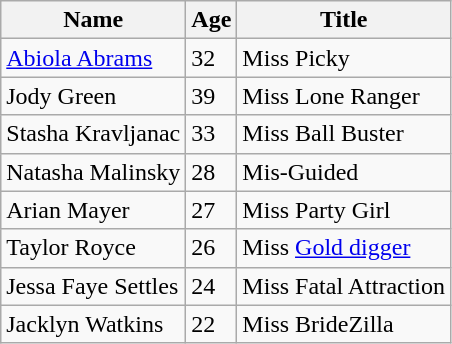<table class="wikitable sortable">
<tr>
<th>Name</th>
<th>Age</th>
<th>Title</th>
</tr>
<tr>
<td><a href='#'>Abiola Abrams</a></td>
<td>32</td>
<td>Miss Picky</td>
</tr>
<tr>
<td>Jody Green</td>
<td>39</td>
<td>Miss Lone Ranger</td>
</tr>
<tr>
<td>Stasha Kravljanac</td>
<td>33</td>
<td>Miss Ball Buster</td>
</tr>
<tr>
<td>Natasha Malinsky</td>
<td>28</td>
<td>Mis-Guided</td>
</tr>
<tr>
<td>Arian Mayer</td>
<td>27</td>
<td>Miss Party Girl</td>
</tr>
<tr>
<td>Taylor Royce</td>
<td>26</td>
<td>Miss <a href='#'>Gold digger</a></td>
</tr>
<tr>
<td>Jessa Faye Settles</td>
<td>24</td>
<td>Miss Fatal Attraction</td>
</tr>
<tr>
<td>Jacklyn Watkins</td>
<td>22</td>
<td>Miss BrideZilla</td>
</tr>
</table>
